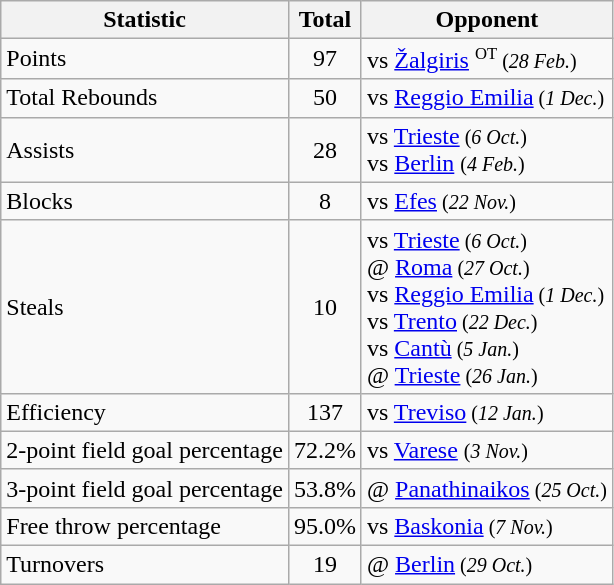<table class=wikitable>
<tr>
<th>Statistic</th>
<th>Total</th>
<th>Opponent</th>
</tr>
<tr>
<td>Points</td>
<td align=center>97</td>
<td>vs  <a href='#'>Žalgiris</a> <small><sup>OT</sup> (<em>28 Feb.</em>) </small></td>
</tr>
<tr>
<td>Total Rebounds</td>
<td align=center>50</td>
<td>vs  <a href='#'>Reggio Emilia</a><small> (<em>1 Dec.</em>) </small></td>
</tr>
<tr>
<td>Assists</td>
<td align=center>28</td>
<td>vs  <a href='#'>Trieste</a><small> (<em>6 Oct.</em>) </small> <br> vs  <a href='#'>Berlin</a> <small> (<em>4 Feb.</em>) </small></td>
</tr>
<tr>
<td>Blocks</td>
<td align=center>8</td>
<td>vs  <a href='#'>Efes</a><small> (<em>22 Nov.</em>) </small></td>
</tr>
<tr>
<td>Steals</td>
<td align=center>10</td>
<td>vs  <a href='#'>Trieste</a><small> (<em>6 Oct.</em>) </small> <br> @  <a href='#'>Roma</a><small> (<em>27 Oct.</em>) </small> <br> vs  <a href='#'>Reggio Emilia</a><small> (<em>1 Dec.</em>) </small> <br> vs  <a href='#'>Trento</a><small> (<em>22 Dec.</em>) </small> <br> vs  <a href='#'>Cantù</a><small> (<em>5 Jan.</em>) </small> <br> @  <a href='#'>Trieste</a><small> (<em>26 Jan.</em>) </small></td>
</tr>
<tr>
<td>Efficiency</td>
<td align=center>137</td>
<td>vs  <a href='#'>Treviso</a><small> (<em>12 Jan.</em>) </small></td>
</tr>
<tr>
<td>2-point field goal percentage</td>
<td align=center>72.2%</td>
<td>vs  <a href='#'>Varese</a> <small> (<em>3 Nov.</em>) </small></td>
</tr>
<tr>
<td>3-point field goal percentage</td>
<td align=center>53.8%</td>
<td>@  <a href='#'>Panathinaikos</a><small> (<em>25 Oct.</em>) </small></td>
</tr>
<tr>
<td>Free throw percentage</td>
<td align=center>95.0%</td>
<td>vs  <a href='#'>Baskonia</a><small> (<em>7 Nov.</em>) </small></td>
</tr>
<tr>
<td>Turnovers</td>
<td align=center>19</td>
<td>@  <a href='#'>Berlin</a><small> (<em>29 Oct.</em>) </small></td>
</tr>
</table>
